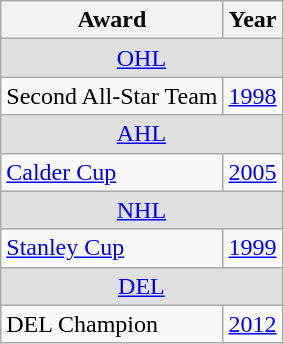<table class="wikitable">
<tr>
<th>Award</th>
<th>Year</th>
</tr>
<tr ALIGN="center" bgcolor="#e0e0e0">
<td colspan="2"><a href='#'>OHL</a></td>
</tr>
<tr>
<td>Second All-Star Team</td>
<td><a href='#'>1998</a></td>
</tr>
<tr ALIGN="center" bgcolor="#e0e0e0">
<td colspan="2"><a href='#'>AHL</a></td>
</tr>
<tr>
<td><a href='#'>Calder Cup</a></td>
<td><a href='#'>2005</a></td>
</tr>
<tr ALIGN="center" bgcolor="#e0e0e0">
<td colspan="2"><a href='#'>NHL</a></td>
</tr>
<tr>
<td><a href='#'>Stanley Cup</a></td>
<td><a href='#'>1999</a></td>
</tr>
<tr ALIGN="center" bgcolor="#e0e0e0">
<td colspan="2"><a href='#'>DEL</a></td>
</tr>
<tr>
<td>DEL Champion</td>
<td><a href='#'>2012</a></td>
</tr>
</table>
